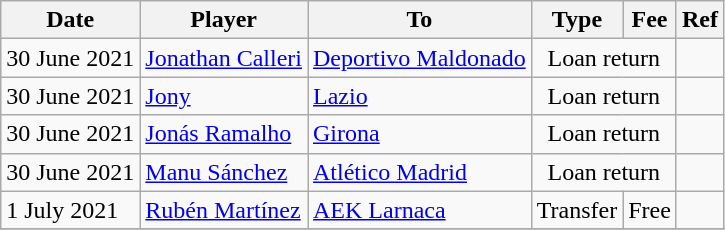<table class="wikitable">
<tr>
<th>Date</th>
<th>Player</th>
<th>To</th>
<th>Type</th>
<th>Fee</th>
<th>Ref</th>
</tr>
<tr>
<td>30 June 2021</td>
<td> <a href='#'>Jonathan Calleri</a></td>
<td> <a href='#'>Deportivo Maldonado</a></td>
<td align=center colspan=2>Loan return</td>
<td align=center></td>
</tr>
<tr>
<td>30 June 2021</td>
<td> <a href='#'>Jony</a></td>
<td> <a href='#'>Lazio</a></td>
<td align=center colspan=2>Loan return</td>
<td align=center></td>
</tr>
<tr>
<td>30 June 2021</td>
<td> <a href='#'>Jonás Ramalho</a></td>
<td><a href='#'>Girona</a></td>
<td align=center colspan=2>Loan return</td>
<td align=center></td>
</tr>
<tr>
<td>30 June 2021</td>
<td> <a href='#'>Manu Sánchez</a></td>
<td><a href='#'>Atlético Madrid</a></td>
<td align=center colspan=2>Loan return</td>
<td align=center></td>
</tr>
<tr>
<td>1 July 2021</td>
<td> <a href='#'>Rubén Martínez</a></td>
<td> <a href='#'>AEK Larnaca</a></td>
<td align=center>Transfer</td>
<td align=center>Free</td>
<td align=center></td>
</tr>
<tr>
</tr>
</table>
